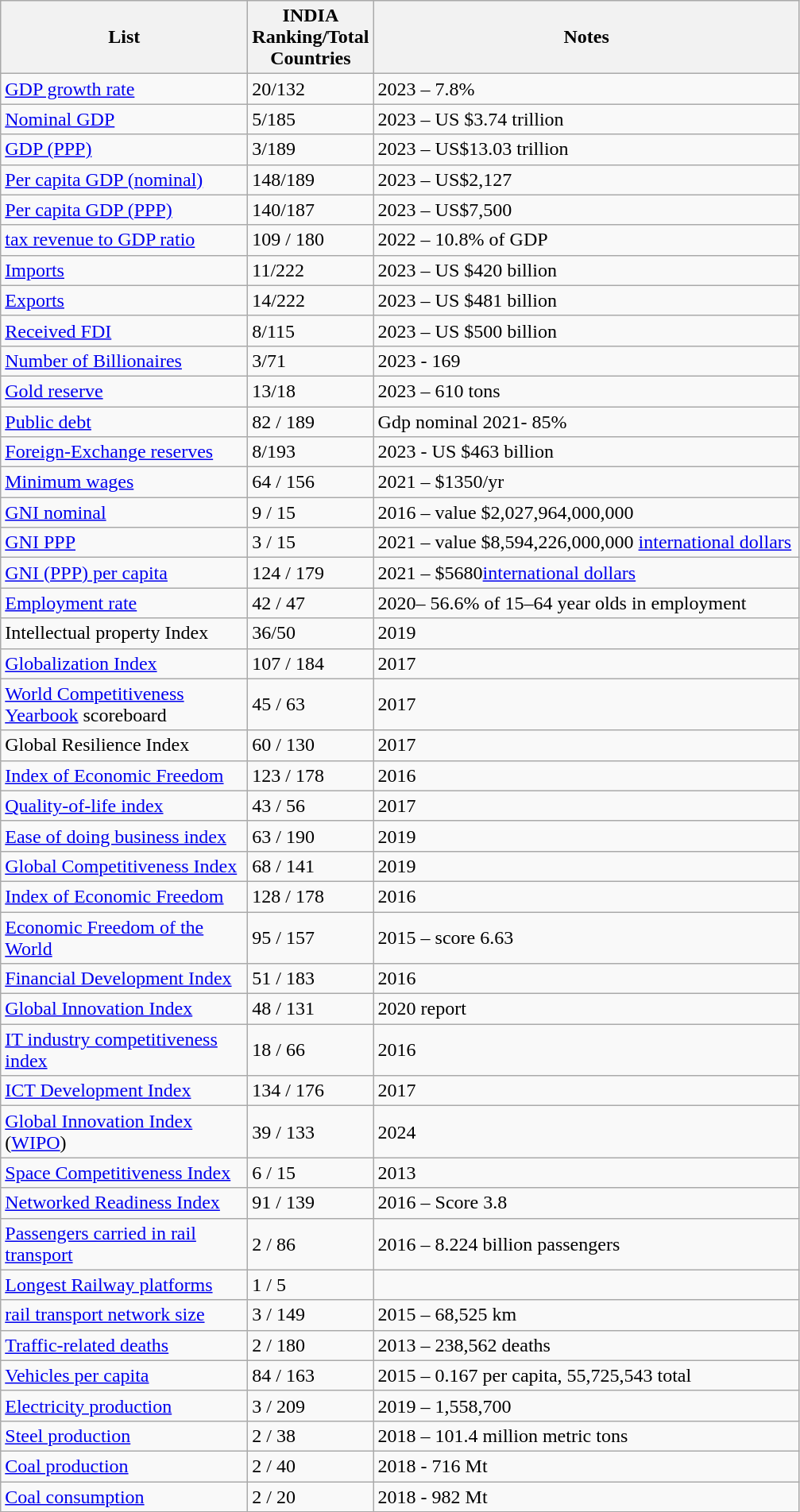<table class="wikitable sortable">
<tr>
<th width="200">List</th>
<th width="1">INDIA Ranking/Total Countries</th>
<th width="350">Notes</th>
</tr>
<tr>
<td><a href='#'>GDP growth rate</a></td>
<td>20/132</td>
<td>2023 – 7.8%</td>
</tr>
<tr>
<td><a href='#'>Nominal GDP</a></td>
<td>5/185</td>
<td>2023 – US $3.74 trillion</td>
</tr>
<tr>
<td><a href='#'>GDP (PPP)</a></td>
<td>3/189</td>
<td>2023 – US$13.03 trillion</td>
</tr>
<tr>
<td><a href='#'>Per capita GDP (nominal)</a></td>
<td>148/189</td>
<td>2023 – US$2,127</td>
</tr>
<tr>
<td><a href='#'>Per capita GDP (PPP)</a></td>
<td>140/187</td>
<td>2023 – US$7,500</td>
</tr>
<tr>
<td><a href='#'>tax revenue to GDP ratio</a></td>
<td>109 / 180</td>
<td>2022 – 10.8% of GDP</td>
</tr>
<tr>
<td><a href='#'>Imports</a></td>
<td>11/222</td>
<td>2023 – US $420 billion</td>
</tr>
<tr>
<td><a href='#'>Exports</a></td>
<td>14/222</td>
<td>2023 – US $481 billion</td>
</tr>
<tr>
<td><a href='#'>Received FDI</a></td>
<td>8/115</td>
<td>2023 – US $500 billion</td>
</tr>
<tr>
<td><a href='#'>Number of Billionaires</a></td>
<td>3/71</td>
<td>2023 - 169</td>
</tr>
<tr>
<td><a href='#'>Gold reserve</a></td>
<td>13/18</td>
<td>2023 – 610 tons</td>
</tr>
<tr>
<td><a href='#'>Public debt</a></td>
<td>82 / 189</td>
<td>Gdp nominal 2021- 85%</td>
</tr>
<tr>
<td><a href='#'>Foreign-Exchange reserves</a></td>
<td>8/193</td>
<td>2023 - US $463 billion</td>
</tr>
<tr>
<td><a href='#'>Minimum wages</a></td>
<td>64 / 156</td>
<td>2021 – $1350/yr</td>
</tr>
<tr>
<td><a href='#'>GNI nominal</a></td>
<td>9 / 15</td>
<td>2016 – value $2,027,964,000,000</td>
</tr>
<tr>
<td><a href='#'>GNI PPP</a></td>
<td>3 / 15</td>
<td>2021 – value $8,594,226,000,000 <a href='#'>international dollars</a></td>
</tr>
<tr>
<td><a href='#'>GNI (PPP) per capita</a></td>
<td>124 / 179</td>
<td>2021 – $5680<a href='#'>international dollars</a></td>
</tr>
<tr>
<td><a href='#'>Employment rate</a></td>
<td>42 / 47</td>
<td>2020– 56.6% of 15–64 year olds in employment</td>
</tr>
<tr>
<td>Intellectual property Index</td>
<td>36/50</td>
<td>2019</td>
</tr>
<tr>
<td><a href='#'>Globalization Index</a></td>
<td>107 / 184</td>
<td>2017</td>
</tr>
<tr>
<td><a href='#'>World Competitiveness Yearbook</a> scoreboard</td>
<td>45 / 63</td>
<td>2017</td>
</tr>
<tr>
<td>Global Resilience Index</td>
<td>60 / 130</td>
<td>2017 </td>
</tr>
<tr>
<td><a href='#'>Index of Economic Freedom</a></td>
<td>123 / 178</td>
<td>2016</td>
</tr>
<tr>
<td><a href='#'>Quality-of-life index</a></td>
<td>43 / 56</td>
<td>2017</td>
</tr>
<tr>
<td><a href='#'>Ease of doing business index</a></td>
<td>63 / 190</td>
<td>2019</td>
</tr>
<tr>
<td><a href='#'>Global Competitiveness Index</a></td>
<td>68 / 141</td>
<td>2019</td>
</tr>
<tr>
<td><a href='#'>Index of Economic Freedom</a></td>
<td>128 / 178</td>
<td>2016</td>
</tr>
<tr>
<td><a href='#'>Economic Freedom of the World</a></td>
<td>95 / 157</td>
<td>2015 – score 6.63</td>
</tr>
<tr>
<td><a href='#'>Financial Development Index</a></td>
<td>51 / 183</td>
<td>2016</td>
</tr>
<tr>
<td><a href='#'>Global Innovation Index</a></td>
<td>48 / 131</td>
<td>2020 report</td>
</tr>
<tr>
<td><a href='#'>IT industry competitiveness index</a></td>
<td>18 / 66</td>
<td>2016</td>
</tr>
<tr>
<td><a href='#'>ICT Development Index</a></td>
<td>134 / 176</td>
<td>2017</td>
</tr>
<tr>
<td><a href='#'>Global Innovation Index</a> (<a href='#'>WIPO</a>)</td>
<td>39 / 133</td>
<td>2024</td>
</tr>
<tr>
<td><a href='#'>Space Competitiveness Index</a></td>
<td>6 / 15</td>
<td>2013</td>
</tr>
<tr>
<td><a href='#'>Networked Readiness Index</a></td>
<td>91 / 139</td>
<td>2016 – Score 3.8</td>
</tr>
<tr>
<td><a href='#'>Passengers carried in rail transport</a></td>
<td>2 / 86</td>
<td>2016 – 8.224 billion passengers</td>
</tr>
<tr>
<td><a href='#'>Longest Railway platforms</a></td>
<td>1 / 5</td>
<td></td>
</tr>
<tr>
<td><a href='#'>rail transport network size</a></td>
<td>3 / 149</td>
<td>2015 – 68,525 km</td>
</tr>
<tr>
<td><a href='#'>Traffic-related deaths</a></td>
<td>2 / 180</td>
<td>2013 – 238,562 deaths</td>
</tr>
<tr>
<td><a href='#'>Vehicles per capita</a></td>
<td>84 / 163</td>
<td>2015 – 0.167 per capita, 55,725,543 total</td>
</tr>
<tr>
<td><a href='#'>Electricity production</a></td>
<td>3 / 209</td>
<td>2019 – 1,558,700</td>
</tr>
<tr>
<td><a href='#'>Steel production</a></td>
<td>2 / 38</td>
<td>2018 – 101.4 million metric tons</td>
</tr>
<tr>
<td><a href='#'>Coal production</a></td>
<td>2 / 40</td>
<td>2018 - 716 Mt</td>
</tr>
<tr>
<td><a href='#'>Coal consumption</a></td>
<td>2 / 20</td>
<td>2018 - 982 Mt</td>
</tr>
</table>
